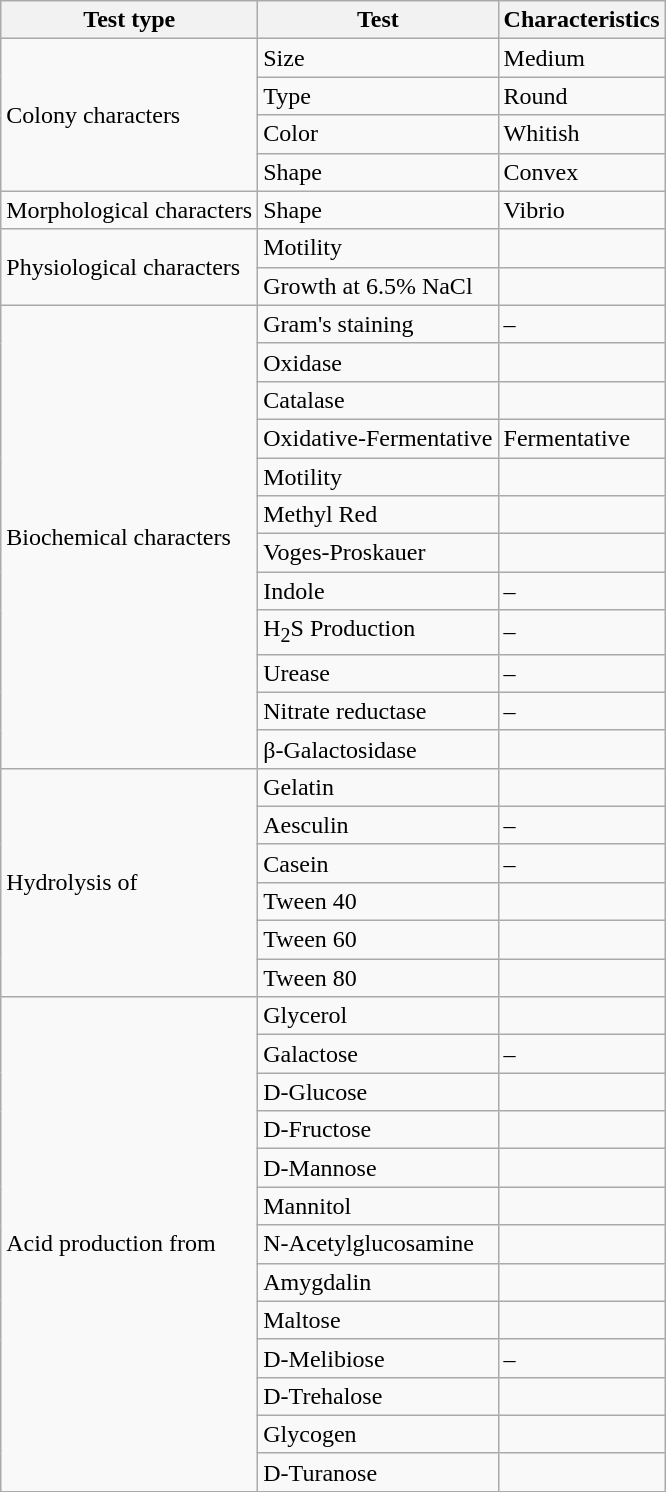<table class="wikitable">
<tr>
<th>Test type</th>
<th>Test</th>
<th>Characteristics</th>
</tr>
<tr>
<td rowspan="4">Colony  characters</td>
<td>Size</td>
<td>Medium</td>
</tr>
<tr>
<td>Type</td>
<td>Round</td>
</tr>
<tr>
<td>Color</td>
<td>Whitish</td>
</tr>
<tr>
<td>Shape</td>
<td>Convex</td>
</tr>
<tr>
<td>Morphological  characters</td>
<td>Shape</td>
<td>Vibrio</td>
</tr>
<tr>
<td rowspan="2">Physiological  characters</td>
<td>Motility</td>
<td></td>
</tr>
<tr>
<td>Growth  at 6.5% NaCl</td>
<td></td>
</tr>
<tr>
<td rowspan="12">Biochemical  characters</td>
<td>Gram's staining</td>
<td>–</td>
</tr>
<tr>
<td>Oxidase</td>
<td></td>
</tr>
<tr>
<td>Catalase</td>
<td></td>
</tr>
<tr>
<td>Oxidative-Fermentative</td>
<td>Fermentative</td>
</tr>
<tr>
<td>Motility</td>
<td></td>
</tr>
<tr>
<td>Methyl Red</td>
<td></td>
</tr>
<tr>
<td>Voges-Proskauer</td>
<td></td>
</tr>
<tr>
<td>Indole</td>
<td>–</td>
</tr>
<tr>
<td>H<sub>2</sub>S Production</td>
<td>–</td>
</tr>
<tr>
<td>Urease</td>
<td>–</td>
</tr>
<tr>
<td>Nitrate reductase</td>
<td>–</td>
</tr>
<tr>
<td>β-Galactosidase</td>
<td></td>
</tr>
<tr>
<td rowspan="6">Hydrolysis  of</td>
<td>Gelatin</td>
<td></td>
</tr>
<tr>
<td>Aesculin</td>
<td>–</td>
</tr>
<tr>
<td>Casein</td>
<td>–</td>
</tr>
<tr>
<td>Tween 40</td>
<td></td>
</tr>
<tr>
<td>Tween 60</td>
<td></td>
</tr>
<tr>
<td>Tween 80</td>
<td></td>
</tr>
<tr>
<td rowspan="13">Acid  production from</td>
<td>Glycerol</td>
<td></td>
</tr>
<tr>
<td>Galactose</td>
<td>–</td>
</tr>
<tr>
<td>D-Glucose</td>
<td></td>
</tr>
<tr>
<td>D-Fructose</td>
<td></td>
</tr>
<tr>
<td>D-Mannose</td>
<td></td>
</tr>
<tr>
<td>Mannitol</td>
<td></td>
</tr>
<tr>
<td>N-Acetylglucosamine</td>
<td></td>
</tr>
<tr>
<td>Amygdalin</td>
<td></td>
</tr>
<tr>
<td>Maltose</td>
<td></td>
</tr>
<tr>
<td>D-Melibiose</td>
<td>–</td>
</tr>
<tr>
<td>D-Trehalose</td>
<td></td>
</tr>
<tr>
<td>Glycogen</td>
<td></td>
</tr>
<tr>
<td>D-Turanose</td>
<td></td>
</tr>
</table>
